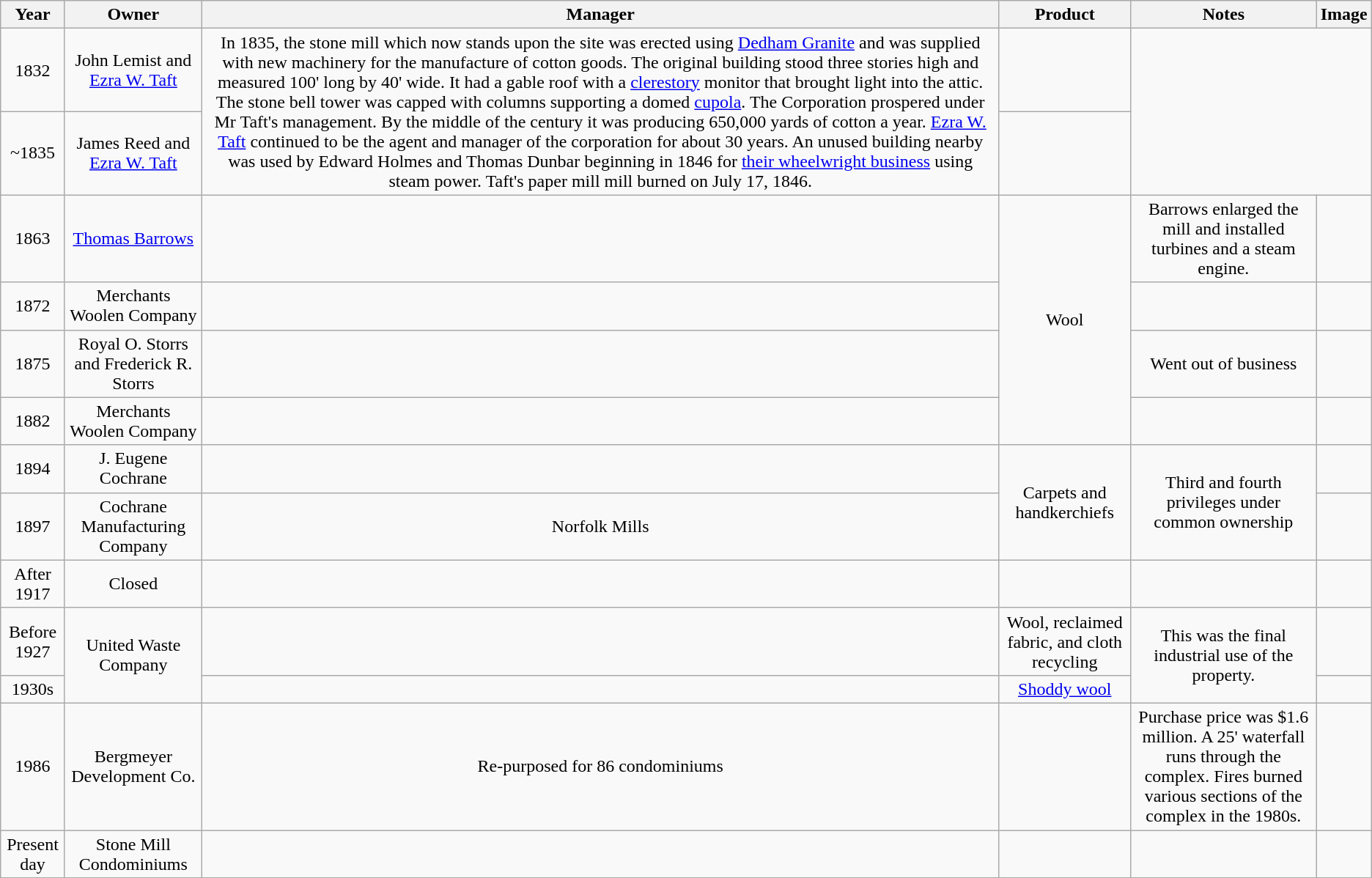<table class="wikitable" style="text-align:center">
<tr>
<th>Year</th>
<th>Owner</th>
<th>Manager</th>
<th>Product</th>
<th>Notes</th>
<th>Image</th>
</tr>
<tr>
<td>1832</td>
<td>John Lemist and <a href='#'>Ezra W. Taft</a></td>
<td rowspan=2>In 1835, the stone mill which now stands upon the site was erected using <a href='#'>Dedham Granite</a> and was supplied with new machinery for the manufacture of cotton goods. The original building stood three stories high and measured 100' long by 40' wide. It had a gable roof with a <a href='#'>clerestory</a> monitor that brought light into the attic. The stone bell tower was capped with columns supporting a domed <a href='#'>cupola</a>. The Corporation prospered under Mr Taft's management. By the middle of the century it was producing 650,000 yards of cotton a year. <a href='#'>Ezra W. Taft</a> continued to be the agent and manager of the corporation for about 30 years. An unused building nearby was used by Edward Holmes and Thomas Dunbar beginning in 1846 for <a href='#'>their wheelwright business</a> using steam power. Taft's paper mill mill burned on July 17, 1846.</td>
<td></td>
</tr>
<tr>
<td>~1835</td>
<td>James Reed and <a href='#'>Ezra W. Taft</a></td>
<td></td>
</tr>
<tr>
<td>1863</td>
<td><a href='#'>Thomas Barrows</a></td>
<td></td>
<td rowspan=4>Wool</td>
<td>Barrows enlarged the mill and installed turbines and a steam engine.</td>
<td></td>
</tr>
<tr>
<td>1872</td>
<td>Merchants Woolen Company</td>
<td></td>
<td></td>
<td></td>
</tr>
<tr>
<td>1875</td>
<td>Royal O. Storrs and Frederick R. Storrs</td>
<td></td>
<td>Went out of business</td>
<td></td>
</tr>
<tr>
<td>1882</td>
<td>Merchants Woolen Company</td>
<td></td>
<td></td>
<td></td>
</tr>
<tr>
<td>1894</td>
<td>J. Eugene Cochrane</td>
<td></td>
<td rowspan=2>Carpets and handkerchiefs</td>
<td rowspan=2>Third and fourth privileges under common ownership</td>
<td></td>
</tr>
<tr>
<td>1897</td>
<td>Cochrane Manufacturing Company</td>
<td>Norfolk Mills</td>
<td></td>
</tr>
<tr>
<td>After 1917</td>
<td>Closed</td>
<td></td>
<td></td>
<td></td>
<td></td>
</tr>
<tr>
<td>Before 1927</td>
<td rowspan=2>United Waste Company</td>
<td></td>
<td>Wool, reclaimed fabric, and cloth recycling</td>
<td rowspan=2>This was the final industrial use of the property.</td>
<td></td>
</tr>
<tr>
<td>1930s</td>
<td></td>
<td><a href='#'>Shoddy wool</a></td>
<td></td>
</tr>
<tr>
<td>1986</td>
<td>Bergmeyer Development Co.</td>
<td>Re-purposed for 86 condominiums</td>
<td></td>
<td>Purchase price was $1.6 million.  A 25' waterfall runs through the complex. Fires burned various sections of the complex in the 1980s.</td>
<td></td>
</tr>
<tr>
<td>Present day</td>
<td>Stone Mill Condominiums</td>
<td></td>
<td></td>
<td></td>
<td>  </td>
</tr>
</table>
